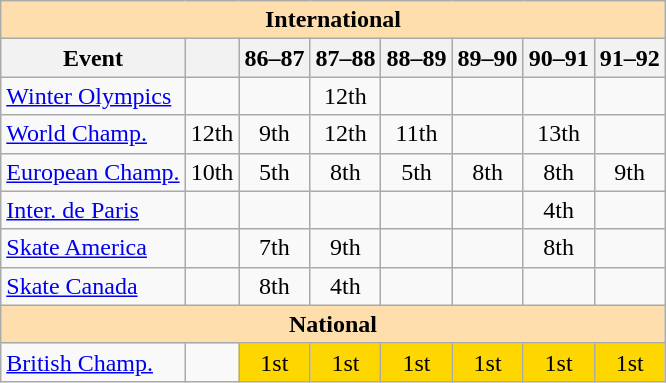<table class="wikitable" style="text-align:center">
<tr>
<th style="background-color: #ffdead; " colspan=8 align=center>International</th>
</tr>
<tr>
<th>Event</th>
<th></th>
<th>86–87</th>
<th>87–88</th>
<th>88–89</th>
<th>89–90</th>
<th>90–91</th>
<th>91–92</th>
</tr>
<tr>
<td align=left><a href='#'>Winter Olympics</a></td>
<td></td>
<td></td>
<td>12th</td>
<td></td>
<td></td>
<td></td>
<td></td>
</tr>
<tr>
<td align=left><a href='#'>World Champ.</a></td>
<td>12th</td>
<td>9th</td>
<td>12th</td>
<td>11th</td>
<td></td>
<td>13th</td>
<td></td>
</tr>
<tr>
<td align=left><a href='#'>European Champ.</a></td>
<td>10th</td>
<td>5th</td>
<td>8th</td>
<td>5th</td>
<td>8th</td>
<td>8th</td>
<td>9th</td>
</tr>
<tr>
<td align=left><a href='#'>Inter. de Paris</a></td>
<td></td>
<td></td>
<td></td>
<td></td>
<td></td>
<td>4th</td>
<td></td>
</tr>
<tr>
<td align=left><a href='#'>Skate America</a></td>
<td></td>
<td>7th</td>
<td>9th</td>
<td></td>
<td></td>
<td>8th</td>
<td></td>
</tr>
<tr>
<td align=left><a href='#'>Skate Canada</a></td>
<td></td>
<td>8th</td>
<td>4th</td>
<td></td>
<td></td>
<td></td>
<td></td>
</tr>
<tr>
<th style="background-color: #ffdead; " colspan=8 align=center>National</th>
</tr>
<tr>
<td align=left><a href='#'>British Champ.</a></td>
<td></td>
<td bgcolor=gold>1st</td>
<td bgcolor=gold>1st</td>
<td bgcolor=gold>1st</td>
<td bgcolor=gold>1st</td>
<td bgcolor=gold>1st</td>
<td bgcolor=gold>1st</td>
</tr>
</table>
